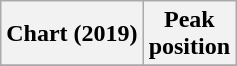<table class="wikitable plainrowheaders sortable" style="text-align:center">
<tr>
<th scope="col">Chart (2019)</th>
<th scope="col">Peak<br>position</th>
</tr>
<tr>
</tr>
</table>
